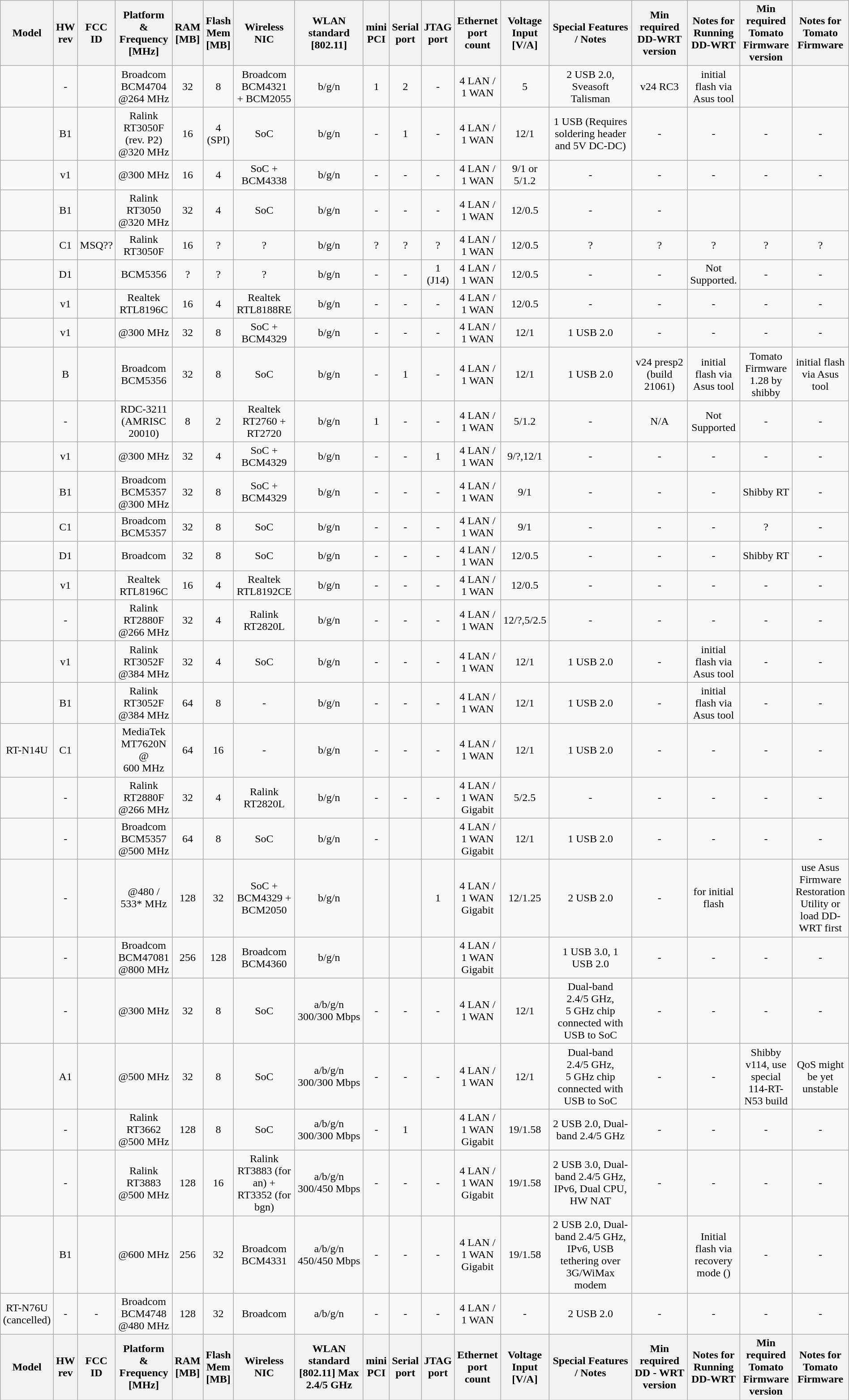<table class="wikitable sortable" style="border: 1px solid black; border-spacing: 0px; width: 100%; text-align:center;">
<tr>
<th>Model</th>
<th>HW rev</th>
<th>FCC ID</th>
<th>Platform & Frequency [MHz]</th>
<th>RAM [MB]</th>
<th>Flash Mem [MB]</th>
<th>Wireless NIC</th>
<th>WLAN standard [802.11]</th>
<th>mini PCI</th>
<th>Serial port</th>
<th>JTAG port</th>
<th>Ethernet port count</th>
<th>Voltage Input [V/A]</th>
<th>Special Features / Notes</th>
<th>Min required DD-WRT version</th>
<th>Notes for Running DD-WRT</th>
<th>Min required Tomato Firmware version</th>
<th>Notes for Tomato Firmware</th>
</tr>
<tr>
<td></td>
<td>-</td>
<td></td>
<td>Broadcom BCM4704 @264 MHz</td>
<td>32</td>
<td>8</td>
<td>Broadcom BCM4321 + BCM2055</td>
<td>b/g/n</td>
<td>1</td>
<td>2</td>
<td>-</td>
<td>4 LAN / 1 WAN</td>
<td>5</td>
<td>2 USB 2.0, Sveasoft Talisman</td>
<td>v24 RC3</td>
<td>initial flash via Asus tool</td>
<td></td>
<td></td>
</tr>
<tr>
<td></td>
<td>B1</td>
<td></td>
<td>Ralink RT3050F (rev. P2) @320 MHz</td>
<td>16</td>
<td>4 (SPI)</td>
<td>SoC</td>
<td>b/g/n</td>
<td>-</td>
<td>1</td>
<td>-</td>
<td>4 LAN / 1 WAN</td>
<td>12/1</td>
<td>1 USB (Requires soldering header and 5V DC-DC)</td>
<td>-</td>
<td>-</td>
<td>-</td>
<td>-</td>
</tr>
<tr>
<td></td>
<td>v1</td>
<td></td>
<td> @300 MHz</td>
<td>16</td>
<td>4</td>
<td>SoC + BCM4338</td>
<td>b/g/n</td>
<td>-</td>
<td>-</td>
<td>-</td>
<td>4 LAN / 1 WAN</td>
<td>9/1 or 5/1.2</td>
<td>-</td>
<td>-</td>
<td>-</td>
<td>-</td>
<td>-</td>
</tr>
<tr>
<td></td>
<td>B1</td>
<td></td>
<td>Ralink RT3050 @320 MHz</td>
<td>32</td>
<td>4</td>
<td>SoC</td>
<td>b/g/n</td>
<td>-</td>
<td>-</td>
<td>-</td>
<td>4 LAN / 1 WAN</td>
<td>12/0.5</td>
<td>-</td>
<td>-</td>
<td></td>
<td></td>
<td></td>
</tr>
<tr>
<td></td>
<td>C1</td>
<td>MSQ??</td>
<td>Ralink RT3050F</td>
<td>16</td>
<td>?</td>
<td>?</td>
<td>b/g/n</td>
<td>?</td>
<td>?</td>
<td>?</td>
<td>4 LAN / 1 WAN</td>
<td>12/0.5</td>
<td>?</td>
<td>?</td>
<td>?</td>
<td>?</td>
<td>?</td>
</tr>
<tr>
<td></td>
<td>D1</td>
<td></td>
<td>BCM5356</td>
<td>?</td>
<td>?</td>
<td>?</td>
<td>b/g/n</td>
<td>-</td>
<td>-</td>
<td>1 (J14)</td>
<td>4 LAN / 1 WAN</td>
<td>12/0.5</td>
<td>-</td>
<td>-</td>
<td>Not Supported.</td>
<td>-</td>
<td>-</td>
</tr>
<tr>
<td></td>
<td>v1</td>
<td></td>
<td>Realtek RTL8196C</td>
<td>16</td>
<td>4</td>
<td>Realtek RTL8188RE</td>
<td>b/g/n</td>
<td>-</td>
<td>-</td>
<td>-</td>
<td>4 LAN / 1 WAN</td>
<td>12/0.5</td>
<td>-</td>
<td>-</td>
<td>-</td>
<td>-</td>
<td>-</td>
</tr>
<tr>
<td></td>
<td>v1</td>
<td></td>
<td> @300 MHz</td>
<td>32</td>
<td>8</td>
<td>SoC + BCM4329</td>
<td>b/g/n</td>
<td>-</td>
<td>-</td>
<td>-</td>
<td>4 LAN / 1 WAN</td>
<td>12/1</td>
<td>1 USB 2.0</td>
<td>-</td>
<td>-</td>
<td>-</td>
<td>-</td>
</tr>
<tr>
<td></td>
<td>B</td>
<td></td>
<td>Broadcom BCM5356</td>
<td>32</td>
<td>8</td>
<td>SoC</td>
<td>b/g/n</td>
<td>-</td>
<td>1</td>
<td>-</td>
<td>4 LAN / 1 WAN</td>
<td>12/1</td>
<td>1 USB 2.0</td>
<td>v24 presp2 (build 21061)</td>
<td>initial flash via Asus tool</td>
<td>Tomato Firmware 1.28 by shibby</td>
<td>initial flash via Asus tool</td>
</tr>
<tr>
<td></td>
<td>-</td>
<td></td>
<td>RDC-3211 (AMRISC 20010)</td>
<td>8</td>
<td>2</td>
<td>Realtek RT2760 + RT2720</td>
<td>b/g/n</td>
<td>1</td>
<td>-</td>
<td>-</td>
<td>4 LAN / 1 WAN</td>
<td>5/1.2</td>
<td>-</td>
<td>N/A</td>
<td>Not Supported</td>
<td>-</td>
<td>-</td>
</tr>
<tr>
<td></td>
<td>v1</td>
<td></td>
<td> @300 MHz</td>
<td>32</td>
<td>4</td>
<td>SoC + BCM4329</td>
<td>b/g/n</td>
<td>-</td>
<td>-</td>
<td>1</td>
<td>4 LAN / 1 WAN</td>
<td>9/?,12/1</td>
<td>-</td>
<td>-</td>
<td>-</td>
<td>-</td>
<td>-</td>
</tr>
<tr>
<td></td>
<td>B1</td>
<td></td>
<td>Broadcom BCM5357 @300 MHz</td>
<td>32</td>
<td>8</td>
<td>SoC + BCM4329</td>
<td>b/g/n</td>
<td>-</td>
<td>-</td>
<td>-</td>
<td>4 LAN / 1 WAN</td>
<td>9/1</td>
<td>-</td>
<td>-</td>
<td>-</td>
<td>Shibby RT </td>
<td>-</td>
</tr>
<tr>
<td></td>
<td>C1</td>
<td></td>
<td>Broadcom BCM5357</td>
<td>32</td>
<td>8 </td>
<td>SoC</td>
<td>b/g/n</td>
<td>-</td>
<td>-</td>
<td>-</td>
<td>4 LAN / 1 WAN</td>
<td>9/1</td>
<td>-</td>
<td>-</td>
<td>-</td>
<td>?</td>
<td>-</td>
</tr>
<tr>
<td></td>
<td>D1</td>
<td></td>
<td>Broadcom</td>
<td>32</td>
<td>8</td>
<td>SoC</td>
<td>b/g/n</td>
<td>-</td>
<td>-</td>
<td>-</td>
<td>4 LAN / 1 WAN</td>
<td>12/0.5</td>
<td>-</td>
<td>-</td>
<td>-</td>
<td>Shibby RT</td>
<td>-</td>
</tr>
<tr>
<td></td>
<td>v1</td>
<td></td>
<td>Realtek RTL8196C</td>
<td>16</td>
<td>4</td>
<td>Realtek RTL8192CE</td>
<td>b/g/n</td>
<td>-</td>
<td>-</td>
<td>-</td>
<td>4 LAN / 1 WAN</td>
<td>12/0.5</td>
<td>-</td>
<td>-</td>
<td>-</td>
<td>-</td>
<td>-</td>
</tr>
<tr>
<td></td>
<td>-</td>
<td></td>
<td>Ralink RT2880F @266 MHz</td>
<td>32</td>
<td>4</td>
<td>Ralink RT2820L</td>
<td>b/g/n</td>
<td>-</td>
<td>-</td>
<td>-</td>
<td>4 LAN / 1 WAN</td>
<td>12/?,5/2.5</td>
<td>-</td>
<td>-</td>
<td>-</td>
<td>-</td>
<td>-</td>
</tr>
<tr>
<td></td>
<td>v1</td>
<td></td>
<td>Ralink RT3052F @384 MHz</td>
<td>32</td>
<td>4</td>
<td>SoC</td>
<td>b/g/n</td>
<td>-</td>
<td>-</td>
<td>-</td>
<td>4 LAN / 1 WAN</td>
<td>12/1</td>
<td>1 USB 2.0</td>
<td>-</td>
<td>initial flash via Asus tool</td>
<td>-</td>
<td>-</td>
</tr>
<tr>
<td></td>
<td>B1</td>
<td></td>
<td>Ralink RT3052F @384 MHz</td>
<td>64</td>
<td>8</td>
<td>-</td>
<td>b/g/n</td>
<td>-</td>
<td>-</td>
<td>-</td>
<td>4 LAN / 1 WAN</td>
<td>12/1</td>
<td>1 USB 2.0</td>
<td>-</td>
<td>initial flash via Asus tool</td>
<td>-</td>
<td>-</td>
</tr>
<tr>
<td>RT-N14U</td>
<td>C1</td>
<td></td>
<td>MediaTek MT7620N @ 600 MHz</td>
<td>64</td>
<td>16</td>
<td>-</td>
<td>b/g/n</td>
<td>-</td>
<td>-</td>
<td>-</td>
<td>4 LAN / 1 WAN</td>
<td>12/1</td>
<td>1 USB 2.0</td>
<td>-</td>
<td>-</td>
<td>-</td>
<td>-</td>
</tr>
<tr>
<td></td>
<td>-</td>
<td></td>
<td>Ralink RT2880F @266 MHz</td>
<td>32</td>
<td>4</td>
<td>Ralink RT2820L</td>
<td>b/g/n</td>
<td>-</td>
<td>-</td>
<td>-</td>
<td>4 LAN / 1 WAN Gigabit</td>
<td>5/2.5</td>
<td>-</td>
<td>-</td>
<td>-</td>
<td>-</td>
<td>-</td>
</tr>
<tr>
<td></td>
<td>-</td>
<td></td>
<td>Broadcom BCM5357 @500 MHz</td>
<td>64</td>
<td>8</td>
<td>SoC</td>
<td>b/g/n</td>
<td>-</td>
<td> </td>
<td> </td>
<td>4 LAN / 1 WAN Gigabit</td>
<td>12/1</td>
<td>1 USB 2.0</td>
<td>-</td>
<td>-</td>
<td>-</td>
<td>-</td>
</tr>
<tr>
<td></td>
<td>-</td>
<td></td>
<td> @480 / 533* MHz</td>
<td>128</td>
<td>32</td>
<td>SoC + BCM4329 + BCM2050</td>
<td>b/g/n</td>
<td></td>
<td></td>
<td>1</td>
<td>4 LAN / 1 WAN Gigabit</td>
<td>12/1.25</td>
<td>2 USB 2.0</td>
<td>-</td>
<td>for initial flash  </td>
<td></td>
<td>use Asus Firmware Restoration Utility or load DD-WRT first</td>
</tr>
<tr>
<td></td>
<td>-</td>
<td></td>
<td>Broadcom BCM47081 @800 MHz</td>
<td>256</td>
<td>128</td>
<td>Broadcom BCM4360</td>
<td>b/g/n</td>
<td></td>
<td></td>
<td></td>
<td>4 LAN / 1 WAN Gigabit</td>
<td></td>
<td>1 USB 3.0, 1 USB 2.0</td>
<td>-</td>
<td>-</td>
<td>-</td>
<td>-</td>
</tr>
<tr>
<td></td>
<td>-</td>
<td></td>
<td> @300 MHz</td>
<td>32</td>
<td>8</td>
<td>SoC</td>
<td>a/b/g/n 300/300 Mbps</td>
<td>-</td>
<td>-</td>
<td>-</td>
<td>4 LAN / 1 WAN</td>
<td>12/1</td>
<td>Dual-band 2.4/5 GHz, 5 GHz chip connected with USB to SoC</td>
<td>-</td>
<td>-</td>
<td>-</td>
<td>-</td>
</tr>
<tr>
<td></td>
<td>A1</td>
<td></td>
<td> @500 MHz</td>
<td>32</td>
<td>8</td>
<td>SoC</td>
<td>a/b/g/n 300/300 Mbps</td>
<td>-</td>
<td>-</td>
<td>-</td>
<td>4 LAN / 1 WAN</td>
<td>12/1</td>
<td>Dual-band 2.4/5 GHz, 5 GHz chip connected with USB to SoC</td>
<td>-</td>
<td>-</td>
<td>Shibby v114, use special 114-RT-N53 build</td>
<td>QoS might be yet unstable</td>
</tr>
<tr>
<td></td>
<td>-</td>
<td></td>
<td>Ralink RT3662 @500 MHz</td>
<td>128</td>
<td>8</td>
<td>SoC</td>
<td>a/b/g/n 300/300 Mbps</td>
<td>-</td>
<td>1</td>
<td></td>
<td>4 LAN / 1 WAN Gigabit</td>
<td>19/1.58</td>
<td>2 USB 2.0, Dual-band 2.4/5 GHz</td>
<td>-</td>
<td>-</td>
<td>-</td>
<td>-</td>
</tr>
<tr>
<td></td>
<td>-</td>
<td></td>
<td>Ralink RT3883 @500 MHz</td>
<td>128</td>
<td>16</td>
<td>Ralink RT3883 (for an) + RT3352 (for bgn)</td>
<td>a/b/g/n 300/450 Mbps</td>
<td>-</td>
<td>-</td>
<td>-</td>
<td>4 LAN / 1 WAN Gigabit</td>
<td>19/1.58</td>
<td>2 USB 3.0, Dual-band 2.4/5 GHz, IPv6, Dual CPU, HW NAT</td>
<td>-</td>
<td>-</td>
<td>-</td>
<td>-</td>
</tr>
<tr>
<td></td>
<td>B1</td>
<td></td>
<td> @600 MHz</td>
<td>256</td>
<td>32</td>
<td>Broadcom BCM4331</td>
<td>a/b/g/n 450/450 Mbps</td>
<td>-</td>
<td>-</td>
<td>-</td>
<td>4 LAN / 1 WAN Gigabit</td>
<td>19/1.58</td>
<td>2 USB 2.0, Dual-band 2.4/5 GHz, IPv6, USB tethering over 3G/WiMax modem</td>
<td></td>
<td>Initial flash via recovery mode ()</td>
<td>-</td>
<td>-</td>
</tr>
<tr>
<td>RT-N76U (cancelled)</td>
<td>-</td>
<td>-</td>
<td>Broadcom BCM4748 @480 MHz</td>
<td>128</td>
<td>32</td>
<td>Broadcom</td>
<td>a/b/g/n</td>
<td>-</td>
<td>-</td>
<td>-</td>
<td>4 LAN / 1 WAN</td>
<td>-</td>
<td>2 USB 2.0</td>
<td>-</td>
<td>-</td>
<td>-</td>
<td>-</td>
</tr>
<tr>
<th>Model</th>
<th>HW rev</th>
<th>FCC ID</th>
<th>Platform & Frequency [MHz]</th>
<th>RAM [MB]</th>
<th>Flash Mem [MB]</th>
<th>Wireless NIC</th>
<th>WLAN standard [802.11] Max 2.4/5 GHz</th>
<th>mini PCI</th>
<th>Serial port</th>
<th>JTAG port</th>
<th>Ethernet port count</th>
<th>Voltage Input [V/A]</th>
<th>Special Features / Notes</th>
<th>Min required DD - WRT version</th>
<th>Notes for Running DD-WRT</th>
<th>Min required Tomato Firmware version</th>
<th>Notes for Tomato Firmware</th>
</tr>
</table>
